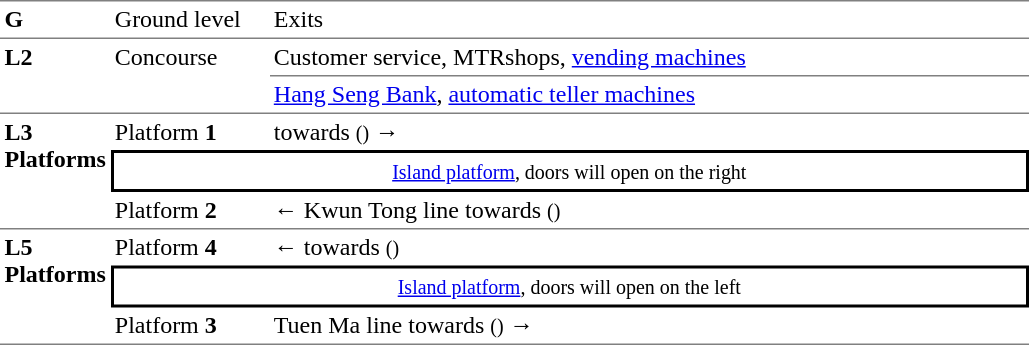<table border=0 cellspacing=0 cellpadding=3>
<tr>
<td style="border-bottom:solid 1px gray;border-top:solid 1px gray;width:50px;vertical-align:top;"><strong>G</strong></td>
<td style="border-top:solid 1px gray;border-bottom:solid 1px gray;width:100px;vertical-align:top;">Ground level</td>
<td style="border-top:solid 1px gray;border-bottom:solid 1px gray;width:500px;vertical-align:top;">Exits</td>
</tr>
<tr>
<td style="border-bottom:solid 1px gray;vertical-align:top;" rowspan=2><strong>L2</strong></td>
<td style="border-bottom:solid 1px gray;vertical-align:top;" rowspan=2>Concourse</td>
<td style="border-bottom:solid 1px gray;">Customer service, MTRshops, <a href='#'>vending machines</a></td>
</tr>
<tr>
<td style="border-bottom:solid 1px gray;"><a href='#'>Hang Seng Bank</a>, <a href='#'>automatic teller machines</a></td>
</tr>
<tr>
<td style="border-bottom:solid 1px gray;vertical-align:top;" rowspan=3><strong>L3<br>Platforms</strong></td>
<td>Platform <span><strong>1</strong></span></td>
<td>  towards  <small>()</small> →</td>
</tr>
<tr>
<td colspan="2" style="border-top:solid 2px black;border-right:solid 2px black;border-left:solid 2px black;border-bottom:solid 2px black;text-align:center;"><small><a href='#'>Island platform</a>, doors will open on the right</small></td>
</tr>
<tr>
<td style="border-bottom:solid 1px gray;">Platform <span><strong>2</strong></span></td>
<td style="border-bottom:solid 1px gray;">←  Kwun Tong line towards  <small>()</small></td>
</tr>
<tr>
<td style="border-bottom:solid 1px gray;vertical-align:top;" rowspan=3><strong>L5<br>Platforms</strong></td>
<td>Platform <span><strong>4</strong></span></td>
<td>←  towards  <small>()</small></td>
</tr>
<tr>
<td style="border-top:solid 2px black;border-right:solid 2px black;border-left:solid 2px black;border-bottom:solid 2px black;text-align:center;" colspan=2><small><a href='#'>Island platform</a>, doors will open on the left</small></td>
</tr>
<tr>
<td style="border-bottom:solid 1px gray;">Platform <span><strong>3</strong></span></td>
<td style="border-bottom:solid 1px gray;">  Tuen Ma line towards <small> ()</small> →</td>
</tr>
</table>
